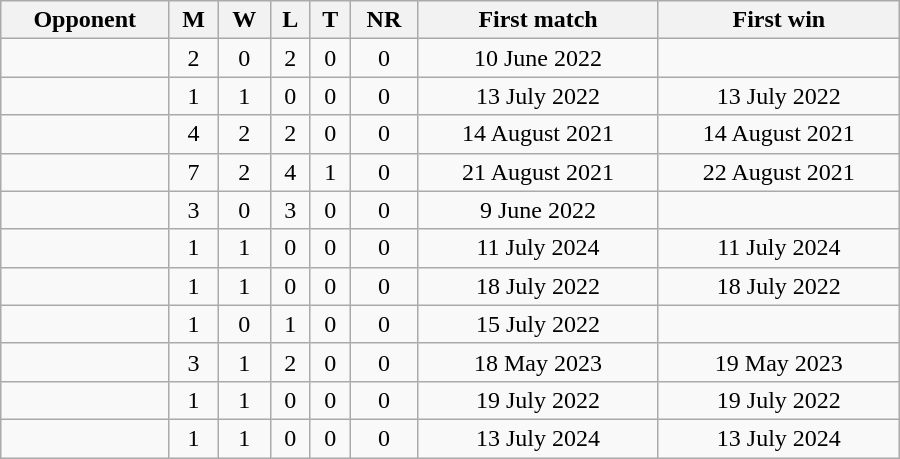<table class="wikitable" style="text-align: center; width: 600px;">
<tr>
<th>Opponent</th>
<th>M</th>
<th>W</th>
<th>L</th>
<th>T</th>
<th>NR</th>
<th>First match</th>
<th>First win</th>
</tr>
<tr>
<td align=left></td>
<td>2</td>
<td>0</td>
<td>2</td>
<td>0</td>
<td>0</td>
<td>10 June 2022</td>
<td></td>
</tr>
<tr>
<td align=left></td>
<td>1</td>
<td>1</td>
<td>0</td>
<td>0</td>
<td>0</td>
<td>13 July 2022</td>
<td>13 July 2022</td>
</tr>
<tr>
<td align=left></td>
<td>4</td>
<td>2</td>
<td>2</td>
<td>0</td>
<td>0</td>
<td>14 August 2021</td>
<td>14 August 2021</td>
</tr>
<tr>
<td align=left></td>
<td>7</td>
<td>2</td>
<td>4</td>
<td>1</td>
<td>0</td>
<td>21 August 2021</td>
<td>22 August 2021</td>
</tr>
<tr>
<td align=left></td>
<td>3</td>
<td>0</td>
<td>3</td>
<td>0</td>
<td>0</td>
<td>9 June 2022</td>
<td></td>
</tr>
<tr>
<td align=left></td>
<td>1</td>
<td>1</td>
<td>0</td>
<td>0</td>
<td>0</td>
<td>11 July 2024</td>
<td>11 July 2024</td>
</tr>
<tr>
<td align=left></td>
<td>1</td>
<td>1</td>
<td>0</td>
<td>0</td>
<td>0</td>
<td>18 July 2022</td>
<td>18 July 2022</td>
</tr>
<tr>
<td align=left></td>
<td>1</td>
<td>0</td>
<td>1</td>
<td>0</td>
<td>0</td>
<td>15 July 2022</td>
<td></td>
</tr>
<tr>
<td align=left></td>
<td>3</td>
<td>1</td>
<td>2</td>
<td>0</td>
<td>0</td>
<td>18 May 2023</td>
<td>19 May 2023</td>
</tr>
<tr>
<td align=left></td>
<td>1</td>
<td>1</td>
<td>0</td>
<td>0</td>
<td>0</td>
<td>19 July 2022</td>
<td>19 July 2022</td>
</tr>
<tr>
<td align=left></td>
<td>1</td>
<td>1</td>
<td>0</td>
<td>0</td>
<td>0</td>
<td>13 July 2024</td>
<td>13 July 2024</td>
</tr>
</table>
